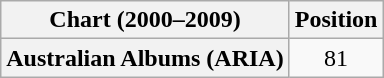<table class="wikitable sortable plainrowheaders">
<tr>
<th scope="col">Chart (2000–2009)</th>
<th scope="col">Position</th>
</tr>
<tr>
<th scope="row">Australian Albums (ARIA)</th>
<td align="center">81</td>
</tr>
</table>
